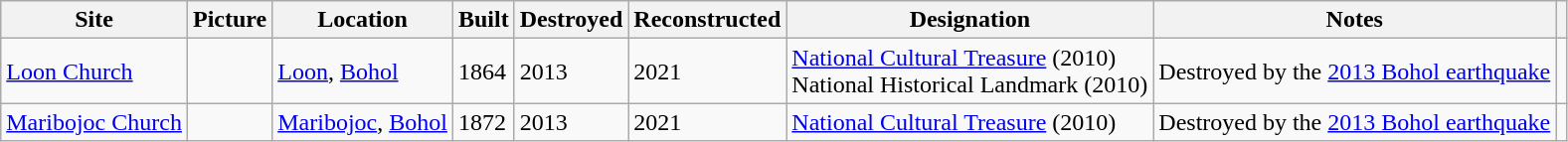<table class="wikitable sortable">
<tr>
<th>Site</th>
<th>Picture</th>
<th>Location</th>
<th>Built</th>
<th>Destroyed</th>
<th>Reconstructed</th>
<th>Designation</th>
<th>Notes</th>
<th></th>
</tr>
<tr>
<td><a href='#'>Loon Church</a></td>
<td></td>
<td><a href='#'>Loon</a>, <a href='#'>Bohol</a></td>
<td>1864</td>
<td>2013</td>
<td>2021</td>
<td><a href='#'>National Cultural Treasure</a> (2010)<br>National Historical Landmark (2010)</td>
<td>Destroyed by the <a href='#'>2013 Bohol earthquake</a></td>
<td></td>
</tr>
<tr>
<td><a href='#'>Maribojoc Church</a></td>
<td></td>
<td><a href='#'>Maribojoc</a>, <a href='#'>Bohol</a></td>
<td>1872</td>
<td>2013</td>
<td>2021</td>
<td><a href='#'>National Cultural Treasure</a> (2010)</td>
<td>Destroyed by the <a href='#'>2013 Bohol earthquake</a></td>
<td></td>
</tr>
</table>
